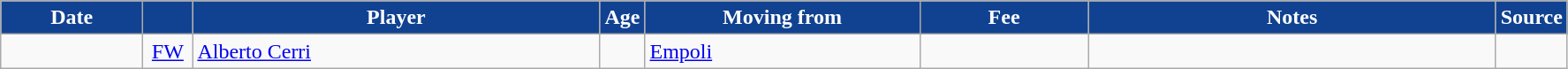<table class="wikitable">
<tr>
<th style="background:#114291; color:#FFFFFF; width:100px">Date</th>
<th style="background:#114291; color:#FFFFFF; width:30px"></th>
<th style="background:#114291; color:#FFFFFF; width:300px">Player</th>
<th style="background:#114291; color:#FFFFFF; width:20px">Age</th>
<th style="background:#114291; color:#FFFFFF; width:200px">Moving from</th>
<th style="background:#114291; color:#FFFFFF; width:120px">Fee</th>
<th style="background:#114291; color:#FFFFFF; width:300px" class="unsortable">Notes</th>
<th style="background:#114291; color:#FFFFFF; width:35px">Source</th>
</tr>
<tr>
<td></td>
<td align=center><a href='#'>FW</a></td>
<td> <a href='#'>Alberto Cerri</a></td>
<td align=center></td>
<td> <a href='#'>Empoli</a></td>
<td align=center></td>
<td align=center></td>
<td></td>
</tr>
</table>
